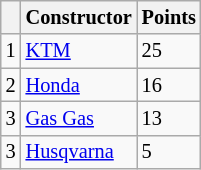<table class="wikitable" style="font-size: 85%;">
<tr>
<th></th>
<th>Constructor</th>
<th>Points</th>
</tr>
<tr>
<td align=center>1</td>
<td> <a href='#'>KTM</a></td>
<td align=left>25</td>
</tr>
<tr>
<td align=center>2</td>
<td> <a href='#'>Honda</a></td>
<td align=left>16</td>
</tr>
<tr>
<td align=center>3</td>
<td> <a href='#'>Gas Gas</a></td>
<td align=left>13</td>
</tr>
<tr>
<td align=center>3</td>
<td> <a href='#'>Husqvarna</a></td>
<td align=left>5</td>
</tr>
</table>
